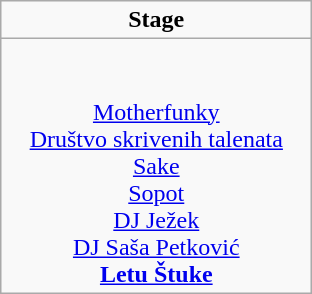<table class="wikitable">
<tr>
<td colspan="1" align="center"><strong>Stage</strong></td>
</tr>
<tr>
<td valign="top" align="center" width=200><br><br><a href='#'>Motherfunky</a> 
<br><a href='#'>Društvo skrivenih talenata</a> 
<br><a href='#'>Sake</a> 
<br><a href='#'>Sopot</a> 
<br><a href='#'>DJ Ježek</a> 
<br><a href='#'>DJ Saša Petković</a> 
<br><strong><a href='#'>Letu Štuke</a></strong> </td>
</tr>
</table>
